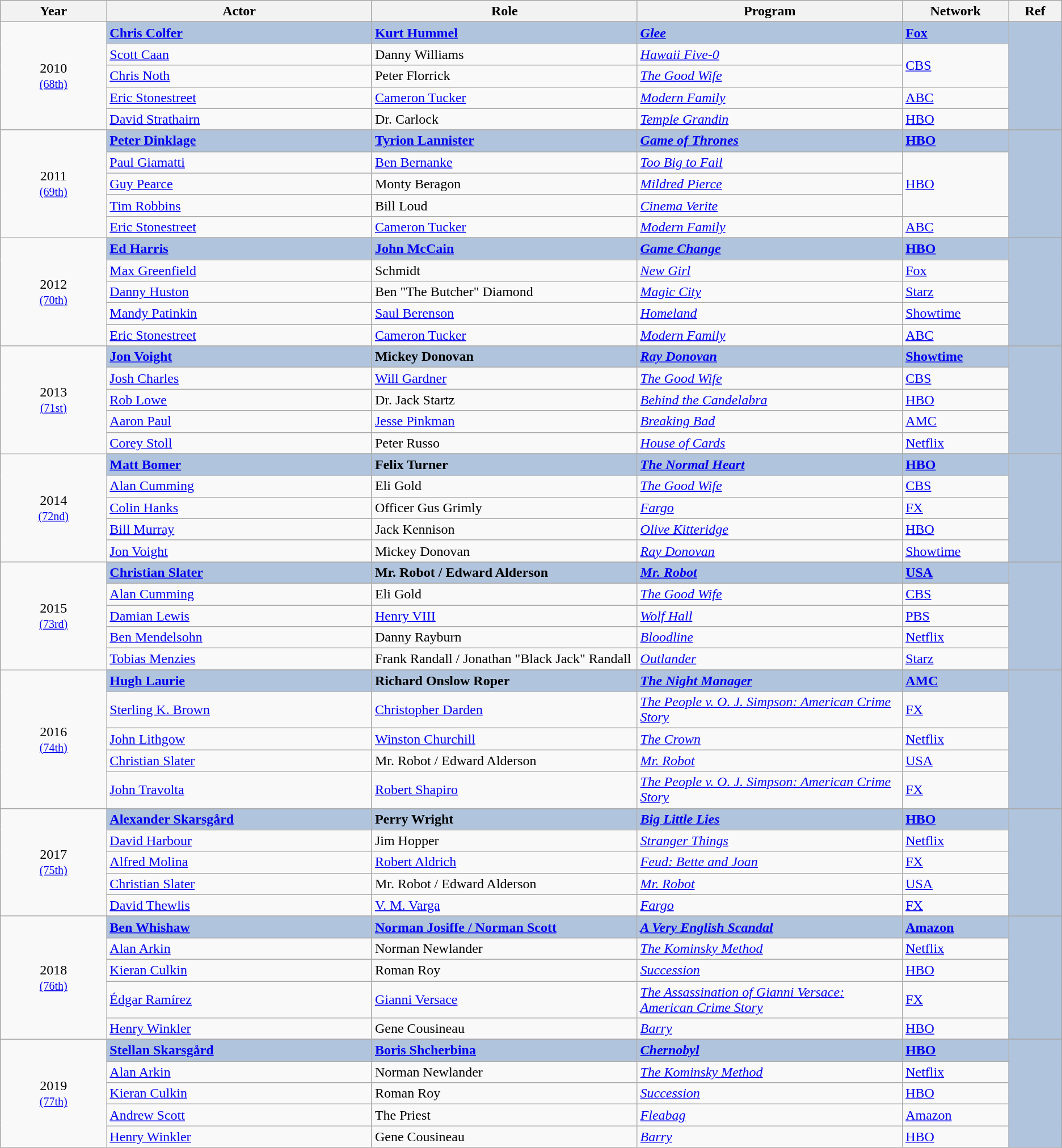<table class="wikitable" style="text-align: left">
<tr style="background:#bebebe;">
<th style="width:10%;">Year</th>
<th style="width:25%;">Actor</th>
<th style="width:25%;">Role</th>
<th style="width:25%;">Program</th>
<th style="width:10%;">Network</th>
<th style="width:5%;">Ref</th>
</tr>
<tr>
<td rowspan="6" style="text-align:center;">2010 <br><small><a href='#'>(68th)</a></small></td>
</tr>
<tr style="background:#B0C4DE;">
<td><strong><a href='#'>Chris Colfer</a> </strong></td>
<td><strong><a href='#'>Kurt Hummel</a></strong></td>
<td><em><a href='#'><strong>Glee</strong></a></em></td>
<td><a href='#'><strong>Fox</strong></a></td>
<td rowspan="5"></td>
</tr>
<tr>
<td><a href='#'>Scott Caan</a></td>
<td>Danny Williams</td>
<td><em><a href='#'>Hawaii Five-0</a></em></td>
<td rowspan="2"><a href='#'>CBS</a></td>
</tr>
<tr>
<td><a href='#'>Chris Noth</a></td>
<td>Peter Florrick</td>
<td><em><a href='#'>The Good Wife</a></em></td>
</tr>
<tr>
<td><a href='#'>Eric Stonestreet</a></td>
<td><a href='#'>Cameron Tucker</a></td>
<td><em><a href='#'>Modern Family</a></em></td>
<td><a href='#'>ABC</a></td>
</tr>
<tr>
<td><a href='#'>David Strathairn</a></td>
<td>Dr. Carlock</td>
<td><em><a href='#'>Temple Grandin</a></em></td>
<td><a href='#'>HBO</a></td>
</tr>
<tr>
<td rowspan="6" style="text-align:center;">2011 <br><small><a href='#'>(69th)</a></small></td>
</tr>
<tr style="background:#B0C4DE;">
<td><strong><a href='#'>Peter Dinklage</a> </strong></td>
<td><strong><a href='#'>Tyrion Lannister</a></strong></td>
<td><strong><em><a href='#'>Game of Thrones</a></em></strong></td>
<td><strong><a href='#'>HBO</a></strong></td>
<td rowspan="5"></td>
</tr>
<tr>
<td><a href='#'>Paul Giamatti</a></td>
<td><a href='#'>Ben Bernanke</a></td>
<td><em><a href='#'>Too Big to Fail</a></em></td>
<td rowspan="3"><a href='#'>HBO</a></td>
</tr>
<tr>
<td><a href='#'>Guy Pearce</a></td>
<td>Monty Beragon</td>
<td><em><a href='#'>Mildred Pierce</a></em></td>
</tr>
<tr>
<td><a href='#'>Tim Robbins</a></td>
<td>Bill Loud</td>
<td><em><a href='#'>Cinema Verite</a></em></td>
</tr>
<tr>
<td><a href='#'>Eric Stonestreet</a></td>
<td><a href='#'>Cameron Tucker</a></td>
<td><em><a href='#'>Modern Family</a></em></td>
<td><a href='#'>ABC</a></td>
</tr>
<tr>
<td rowspan="6" style="text-align:center;">2012 <br><small><a href='#'>(70th)</a></small></td>
</tr>
<tr style="background:#B0C4DE;">
<td><strong><a href='#'>Ed Harris</a> </strong></td>
<td><strong><a href='#'>John McCain</a></strong></td>
<td><em><a href='#'><strong>Game Change</strong></a></em></td>
<td><strong><a href='#'>HBO</a></strong></td>
<td rowspan="5"></td>
</tr>
<tr>
<td><a href='#'>Max Greenfield</a></td>
<td>Schmidt</td>
<td><em><a href='#'>New Girl</a></em></td>
<td><a href='#'>Fox</a></td>
</tr>
<tr>
<td><a href='#'>Danny Huston</a></td>
<td>Ben "The Butcher" Diamond</td>
<td><em><a href='#'>Magic City</a></em></td>
<td><a href='#'>Starz</a></td>
</tr>
<tr>
<td><a href='#'>Mandy Patinkin</a></td>
<td><a href='#'>Saul Berenson</a></td>
<td><em><a href='#'>Homeland</a></em></td>
<td><a href='#'>Showtime</a></td>
</tr>
<tr>
<td><a href='#'>Eric Stonestreet</a></td>
<td><a href='#'>Cameron Tucker</a></td>
<td><em><a href='#'>Modern Family</a></em></td>
<td><a href='#'>ABC</a></td>
</tr>
<tr>
<td rowspan="6" style="text-align:center;">2013 <br><small><a href='#'>(71st)</a></small></td>
</tr>
<tr style="background:#B0C4DE;">
<td><strong><a href='#'>Jon Voight</a> </strong></td>
<td><strong>Mickey Donovan</strong></td>
<td><strong><em><a href='#'>Ray Donovan</a></em></strong></td>
<td><a href='#'><strong>Showtime</strong></a></td>
<td rowspan="5"></td>
</tr>
<tr>
<td><a href='#'>Josh Charles</a></td>
<td><a href='#'>Will Gardner</a></td>
<td><em><a href='#'>The Good Wife</a></em></td>
<td><a href='#'>CBS</a></td>
</tr>
<tr>
<td><a href='#'>Rob Lowe</a></td>
<td>Dr. Jack Startz</td>
<td><em><a href='#'>Behind the Candelabra</a></em></td>
<td><a href='#'>HBO</a></td>
</tr>
<tr>
<td><a href='#'>Aaron Paul</a></td>
<td><a href='#'>Jesse Pinkman</a></td>
<td><em><a href='#'>Breaking Bad</a></em></td>
<td><a href='#'>AMC</a></td>
</tr>
<tr>
<td><a href='#'>Corey Stoll</a></td>
<td>Peter Russo</td>
<td><em><a href='#'>House of Cards</a></em></td>
<td><a href='#'>Netflix</a></td>
</tr>
<tr>
<td rowspan="6" style="text-align:center;">2014 <br><small><a href='#'>(72nd)</a></small></td>
</tr>
<tr style="background:#B0C4DE;">
<td><strong><a href='#'>Matt Bomer</a> </strong></td>
<td><strong>Felix Turner</strong></td>
<td><em><a href='#'><strong>The Normal Heart</strong></a></em></td>
<td><strong><a href='#'>HBO</a></strong></td>
<td rowspan="5"></td>
</tr>
<tr>
<td><a href='#'>Alan Cumming</a></td>
<td>Eli Gold</td>
<td><em><a href='#'>The Good Wife</a></em></td>
<td><a href='#'>CBS</a></td>
</tr>
<tr>
<td><a href='#'>Colin Hanks</a></td>
<td>Officer Gus Grimly</td>
<td><em><a href='#'>Fargo</a></em></td>
<td><a href='#'>FX</a></td>
</tr>
<tr>
<td><a href='#'>Bill Murray</a></td>
<td>Jack Kennison</td>
<td><em><a href='#'>Olive Kitteridge</a></em></td>
<td><a href='#'>HBO</a></td>
</tr>
<tr>
<td><a href='#'>Jon Voight</a></td>
<td>Mickey Donovan</td>
<td><em><a href='#'>Ray Donovan</a></em></td>
<td><a href='#'>Showtime</a></td>
</tr>
<tr>
<td rowspan="6" style="text-align:center;">2015 <br><small><a href='#'>(73rd)</a></small></td>
</tr>
<tr style="background:#B0C4DE;">
<td><strong><a href='#'>Christian Slater</a> </strong></td>
<td><strong>Mr. Robot / Edward Alderson</strong></td>
<td><strong><em><a href='#'>Mr. Robot</a></em></strong></td>
<td><a href='#'><strong>USA</strong></a></td>
<td rowspan="5"></td>
</tr>
<tr>
<td><a href='#'>Alan Cumming</a></td>
<td>Eli Gold</td>
<td><em><a href='#'>The Good Wife</a></em></td>
<td><a href='#'>CBS</a></td>
</tr>
<tr>
<td><a href='#'>Damian Lewis</a></td>
<td><a href='#'>Henry VIII</a></td>
<td><em><a href='#'>Wolf Hall</a></em></td>
<td><a href='#'>PBS</a></td>
</tr>
<tr>
<td><a href='#'>Ben Mendelsohn</a></td>
<td>Danny Rayburn</td>
<td><em><a href='#'>Bloodline</a></em></td>
<td><a href='#'>Netflix</a></td>
</tr>
<tr>
<td><a href='#'>Tobias Menzies</a></td>
<td>Frank Randall / Jonathan "Black Jack" Randall</td>
<td><em><a href='#'>Outlander</a></em></td>
<td><a href='#'>Starz</a></td>
</tr>
<tr>
<td rowspan="6" style="text-align:center;">2016 <br><small><a href='#'>(74th)</a></small></td>
</tr>
<tr style="background:#B0C4DE;">
<td><strong><a href='#'>Hugh Laurie</a> </strong></td>
<td><strong>Richard Onslow Roper</strong></td>
<td><em><a href='#'><strong>The Night Manager</strong></a></em></td>
<td><a href='#'><strong>AMC</strong></a></td>
<td rowspan="5"></td>
</tr>
<tr>
<td><a href='#'>Sterling K. Brown</a></td>
<td><a href='#'>Christopher Darden</a></td>
<td><em><a href='#'>The People v. O. J. Simpson: American Crime Story</a></em></td>
<td><a href='#'>FX</a></td>
</tr>
<tr>
<td><a href='#'>John Lithgow</a></td>
<td><a href='#'>Winston Churchill</a></td>
<td><em><a href='#'>The Crown</a></em></td>
<td><a href='#'>Netflix</a></td>
</tr>
<tr>
<td><a href='#'>Christian Slater</a></td>
<td>Mr. Robot / Edward Alderson</td>
<td><em><a href='#'>Mr. Robot</a></em></td>
<td><a href='#'>USA</a></td>
</tr>
<tr>
<td><a href='#'>John Travolta</a></td>
<td><a href='#'>Robert Shapiro</a></td>
<td><em><a href='#'>The People v. O. J. Simpson: American Crime Story</a></em></td>
<td><a href='#'>FX</a></td>
</tr>
<tr>
<td rowspan="6" style="text-align:center;">2017 <br><small><a href='#'>(75th)</a></small></td>
</tr>
<tr style="background:#B0C4DE;">
<td><strong><a href='#'>Alexander Skarsgård</a> </strong></td>
<td><strong>Perry Wright</strong></td>
<td><strong><em><a href='#'>Big Little Lies</a></em></strong></td>
<td><strong><a href='#'>HBO</a></strong></td>
<td rowspan="5" style="background:#B0C4DE;"></td>
</tr>
<tr>
<td><a href='#'>David Harbour</a></td>
<td>Jim Hopper</td>
<td><em><a href='#'>Stranger Things</a></em></td>
<td><a href='#'>Netflix</a></td>
</tr>
<tr>
<td><a href='#'>Alfred Molina</a></td>
<td><a href='#'>Robert Aldrich</a></td>
<td><em><a href='#'>Feud: Bette and Joan</a></em></td>
<td><a href='#'>FX</a></td>
</tr>
<tr>
<td><a href='#'>Christian Slater</a></td>
<td>Mr. Robot / Edward Alderson</td>
<td><em><a href='#'>Mr. Robot</a></em></td>
<td><a href='#'>USA</a></td>
</tr>
<tr>
<td><a href='#'>David Thewlis</a></td>
<td><a href='#'>V. M. Varga</a></td>
<td><em><a href='#'>Fargo</a></em></td>
<td><a href='#'>FX</a></td>
</tr>
<tr>
<td rowspan="6" style="text-align:center;">2018 <br><small><a href='#'>(76th)</a></small></td>
</tr>
<tr style="background:#B0C4DE;">
<td><strong><a href='#'>Ben Whishaw</a> </strong></td>
<td><strong><a href='#'>Norman Josiffe / Norman Scott</a></strong></td>
<td><strong><em><a href='#'>A Very English Scandal</a></em></strong></td>
<td><strong><a href='#'>Amazon</a></strong></td>
<td rowspan="5" style="background:#B0C4DE;"></td>
</tr>
<tr>
<td><a href='#'>Alan Arkin</a></td>
<td>Norman Newlander</td>
<td><em><a href='#'>The Kominsky Method</a></em></td>
<td><a href='#'>Netflix</a></td>
</tr>
<tr>
<td><a href='#'>Kieran Culkin</a></td>
<td>Roman Roy</td>
<td><em><a href='#'>Succession</a></em></td>
<td><a href='#'>HBO</a></td>
</tr>
<tr>
<td><a href='#'>Édgar Ramírez</a></td>
<td><a href='#'>Gianni Versace</a></td>
<td><em><a href='#'>The Assassination of Gianni Versace: American Crime Story</a></em></td>
<td><a href='#'>FX</a></td>
</tr>
<tr>
<td><a href='#'>Henry Winkler</a></td>
<td>Gene Cousineau</td>
<td><em><a href='#'>Barry</a></em></td>
<td><a href='#'>HBO</a></td>
</tr>
<tr>
<td rowspan="6" style="text-align:center;">2019 <br><small><a href='#'>(77th)</a></small></td>
</tr>
<tr style="background:#B0C4DE;">
<td><strong><a href='#'>Stellan Skarsgård</a> </strong></td>
<td><strong><a href='#'>Boris Shcherbina</a></strong></td>
<td><strong><em><a href='#'>Chernobyl</a></em></strong></td>
<td><strong><a href='#'>HBO</a></strong></td>
<td rowspan="5" style="background:B0C4DE;"></td>
</tr>
<tr>
<td><a href='#'>Alan Arkin</a></td>
<td>Norman Newlander</td>
<td><em><a href='#'>The Kominsky Method</a></em></td>
<td><a href='#'>Netflix</a></td>
</tr>
<tr>
<td><a href='#'>Kieran Culkin</a></td>
<td>Roman Roy</td>
<td><em><a href='#'>Succession</a></em></td>
<td><a href='#'>HBO</a></td>
</tr>
<tr>
<td><a href='#'>Andrew Scott</a></td>
<td>The Priest</td>
<td><em><a href='#'>Fleabag</a></em></td>
<td><a href='#'>Amazon</a></td>
</tr>
<tr>
<td><a href='#'>Henry Winkler</a></td>
<td>Gene Cousineau</td>
<td><em><a href='#'>Barry</a></em></td>
<td><a href='#'>HBO</a></td>
</tr>
</table>
